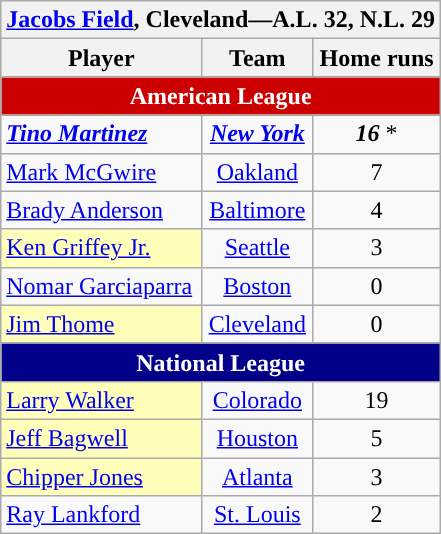<table class="wikitable" style="text-align:right;">
<tr>
<th colspan="3"><a href='#'>Jacobs Field</a>, Cleveland—A.L. 32, N.L. 29</th>
</tr>
<tr>
<th>Player</th>
<th>Team</th>
<th>Home runs</th>
</tr>
<tr>
<th colspan="3" style="text-align:center; background:#CC0001; color:#FFFFFF;">American League</th>
</tr>
<tr>
<td align="left"><strong><em><a href='#'>Tino Martinez</a></em></strong></td>
<td style="text-align:center;"><strong><em><a href='#'>New York</a></em></strong></td>
<td style="text-align:center;"><strong><em>16</em></strong> *</td>
</tr>
<tr>
<td align="left"><a href='#'>Mark McGwire</a></td>
<td style="text-align:center;"><a href='#'>Oakland</a></td>
<td style="text-align:center;">7</td>
</tr>
<tr>
<td align="left"><a href='#'>Brady Anderson</a></td>
<td style="text-align:center;"><a href='#'>Baltimore</a></td>
<td style="text-align:center;">4</td>
</tr>
<tr>
<td align="left" style="background:#ffb"><a href='#'>Ken Griffey Jr.</a></td>
<td style="text-align:center;"><a href='#'>Seattle</a></td>
<td style="text-align:center;">3</td>
</tr>
<tr>
<td align="left"><a href='#'>Nomar Garciaparra</a></td>
<td style="text-align:center;"><a href='#'>Boston</a></td>
<td style="text-align:center;">0</td>
</tr>
<tr>
<td align="left" style="background:#ffb"><a href='#'>Jim Thome</a></td>
<td style="text-align:center;"><a href='#'>Cleveland</a></td>
<td style="text-align:center;">0</td>
</tr>
<tr>
<th colspan="3" style="text-align:center; background:#020088; color:#FFFFFF;">National League</th>
</tr>
<tr>
<td align="left" style="background:#ffb"><a href='#'>Larry Walker</a></td>
<td style="text-align:center;"><a href='#'>Colorado</a></td>
<td style="text-align:center;">19</td>
</tr>
<tr>
<td align="left" style="background:#ffb"><a href='#'>Jeff Bagwell</a></td>
<td style="text-align:center;"><a href='#'>Houston</a></td>
<td style="text-align:center;">5</td>
</tr>
<tr>
<td align="left" style="background:#ffb"><a href='#'>Chipper Jones</a></td>
<td style="text-align:center;"><a href='#'>Atlanta</a></td>
<td style="text-align:center;">3</td>
</tr>
<tr>
<td align="left"><a href='#'>Ray Lankford</a></td>
<td style="text-align:center;"><a href='#'>St. Louis</a></td>
<td style="text-align:center;">2</td>
</tr>
</table>
